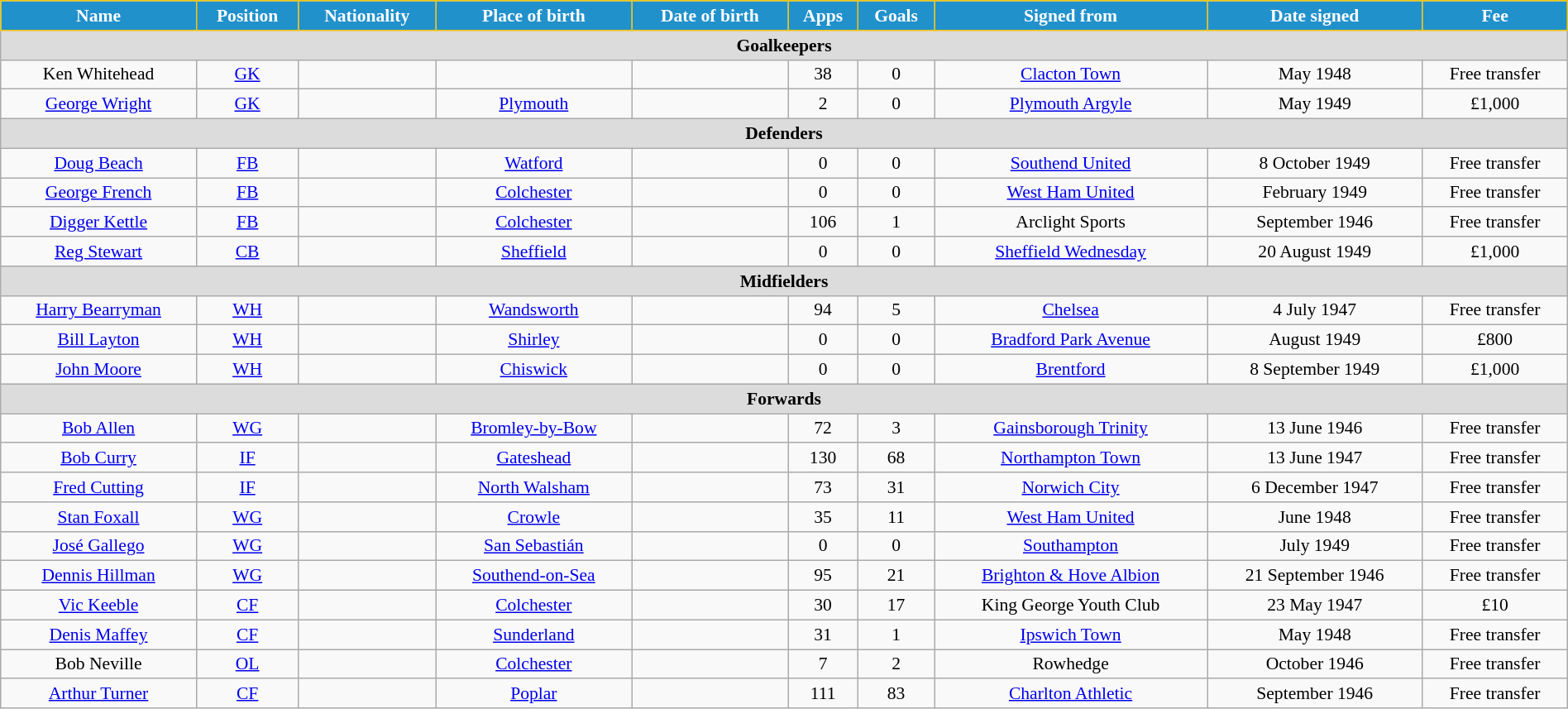<table class="wikitable" style="text-align:center; font-size:90%; width:100%;">
<tr>
<th style="background:#2191CC; color:white; border:1px solid #F7C408; text-align:center;">Name</th>
<th style="background:#2191CC; color:white; border:1px solid #F7C408; text-align:center;">Position</th>
<th style="background:#2191CC; color:white; border:1px solid #F7C408; text-align:center;">Nationality</th>
<th style="background:#2191CC; color:white; border:1px solid #F7C408; text-align:center;">Place of birth</th>
<th style="background:#2191CC; color:white; border:1px solid #F7C408; text-align:center;">Date of birth</th>
<th style="background:#2191CC; color:white; border:1px solid #F7C408; text-align:center;">Apps</th>
<th style="background:#2191CC; color:white; border:1px solid #F7C408; text-align:center;">Goals</th>
<th style="background:#2191CC; color:white; border:1px solid #F7C408; text-align:center;">Signed from</th>
<th style="background:#2191CC; color:white; border:1px solid #F7C408; text-align:center;">Date signed</th>
<th style="background:#2191CC; color:white; border:1px solid #F7C408; text-align:center;">Fee</th>
</tr>
<tr>
<th colspan="12" style="background:#dcdcdc; text-align:center;">Goalkeepers</th>
</tr>
<tr>
<td>Ken Whitehead</td>
<td><a href='#'>GK</a></td>
<td></td>
<td></td>
<td></td>
<td>38</td>
<td>0</td>
<td> <a href='#'>Clacton Town</a></td>
<td>May 1948</td>
<td>Free transfer</td>
</tr>
<tr>
<td><a href='#'>George Wright</a></td>
<td><a href='#'>GK</a></td>
<td></td>
<td><a href='#'>Plymouth</a></td>
<td></td>
<td>2</td>
<td>0</td>
<td> <a href='#'>Plymouth Argyle</a></td>
<td>May 1949</td>
<td>£1,000</td>
</tr>
<tr>
<th colspan="12" style="background:#dcdcdc; text-align:center;">Defenders</th>
</tr>
<tr>
<td><a href='#'>Doug Beach</a></td>
<td><a href='#'>FB</a></td>
<td></td>
<td><a href='#'>Watford</a></td>
<td></td>
<td>0</td>
<td>0</td>
<td> <a href='#'>Southend United</a></td>
<td>8 October 1949</td>
<td>Free transfer</td>
</tr>
<tr>
<td><a href='#'>George French</a></td>
<td><a href='#'>FB</a></td>
<td></td>
<td><a href='#'>Colchester</a></td>
<td></td>
<td>0</td>
<td>0</td>
<td> <a href='#'>West Ham United</a></td>
<td>February 1949</td>
<td>Free transfer</td>
</tr>
<tr>
<td><a href='#'>Digger Kettle</a></td>
<td><a href='#'>FB</a></td>
<td></td>
<td><a href='#'>Colchester</a></td>
<td></td>
<td>106</td>
<td>1</td>
<td> Arclight Sports</td>
<td>September 1946</td>
<td>Free transfer</td>
</tr>
<tr>
<td><a href='#'>Reg Stewart</a></td>
<td><a href='#'>CB</a></td>
<td></td>
<td><a href='#'>Sheffield</a></td>
<td></td>
<td>0</td>
<td>0</td>
<td> <a href='#'>Sheffield Wednesday</a></td>
<td>20 August 1949</td>
<td>£1,000</td>
</tr>
<tr>
<th colspan="12" style="background:#dcdcdc; text-align:center;">Midfielders</th>
</tr>
<tr>
<td><a href='#'>Harry Bearryman</a></td>
<td><a href='#'>WH</a></td>
<td></td>
<td><a href='#'>Wandsworth</a></td>
<td></td>
<td>94</td>
<td>5</td>
<td> <a href='#'>Chelsea</a></td>
<td>4 July 1947</td>
<td>Free transfer</td>
</tr>
<tr>
<td><a href='#'>Bill Layton</a></td>
<td><a href='#'>WH</a></td>
<td></td>
<td><a href='#'>Shirley</a></td>
<td></td>
<td>0</td>
<td>0</td>
<td> <a href='#'>Bradford Park Avenue</a></td>
<td>August 1949</td>
<td>£800</td>
</tr>
<tr>
<td><a href='#'>John Moore</a></td>
<td><a href='#'>WH</a></td>
<td></td>
<td><a href='#'>Chiswick</a></td>
<td></td>
<td>0</td>
<td>0</td>
<td> <a href='#'>Brentford</a></td>
<td>8 September 1949</td>
<td>£1,000</td>
</tr>
<tr>
<th colspan="12" style="background:#dcdcdc; text-align:center;">Forwards</th>
</tr>
<tr>
<td><a href='#'>Bob Allen</a></td>
<td><a href='#'>WG</a></td>
<td></td>
<td><a href='#'>Bromley-by-Bow</a></td>
<td></td>
<td>72</td>
<td>3</td>
<td> <a href='#'>Gainsborough Trinity</a></td>
<td>13 June 1946</td>
<td>Free transfer</td>
</tr>
<tr>
<td><a href='#'>Bob Curry</a></td>
<td><a href='#'>IF</a></td>
<td></td>
<td><a href='#'>Gateshead</a></td>
<td></td>
<td>130</td>
<td>68</td>
<td> <a href='#'>Northampton Town</a></td>
<td>13 June 1947</td>
<td>Free transfer</td>
</tr>
<tr>
<td><a href='#'>Fred Cutting</a></td>
<td><a href='#'>IF</a></td>
<td></td>
<td><a href='#'>North Walsham</a></td>
<td></td>
<td>73</td>
<td>31</td>
<td> <a href='#'>Norwich City</a></td>
<td>6 December 1947</td>
<td>Free transfer</td>
</tr>
<tr>
<td><a href='#'>Stan Foxall</a></td>
<td><a href='#'>WG</a></td>
<td></td>
<td><a href='#'>Crowle</a></td>
<td></td>
<td>35</td>
<td>11</td>
<td> <a href='#'>West Ham United</a></td>
<td>June 1948</td>
<td>Free transfer</td>
</tr>
<tr>
<td><a href='#'>José Gallego</a></td>
<td><a href='#'>WG</a></td>
<td></td>
<td><a href='#'>San Sebastián</a></td>
<td></td>
<td>0</td>
<td>0</td>
<td> <a href='#'>Southampton</a></td>
<td>July 1949</td>
<td>Free transfer</td>
</tr>
<tr>
<td><a href='#'>Dennis Hillman</a></td>
<td><a href='#'>WG</a></td>
<td></td>
<td><a href='#'>Southend-on-Sea</a></td>
<td></td>
<td>95</td>
<td>21</td>
<td> <a href='#'>Brighton & Hove Albion</a></td>
<td>21 September 1946</td>
<td>Free transfer</td>
</tr>
<tr>
<td><a href='#'>Vic Keeble</a></td>
<td><a href='#'>CF</a></td>
<td></td>
<td><a href='#'>Colchester</a></td>
<td></td>
<td>30</td>
<td>17</td>
<td> King George Youth Club</td>
<td>23 May 1947</td>
<td>£10</td>
</tr>
<tr>
<td><a href='#'>Denis Maffey</a></td>
<td><a href='#'>CF</a></td>
<td></td>
<td><a href='#'>Sunderland</a></td>
<td></td>
<td>31</td>
<td>1</td>
<td> <a href='#'>Ipswich Town</a></td>
<td>May 1948</td>
<td>Free transfer</td>
</tr>
<tr>
<td>Bob Neville</td>
<td><a href='#'>OL</a></td>
<td></td>
<td><a href='#'>Colchester</a></td>
<td></td>
<td>7</td>
<td>2</td>
<td> Rowhedge</td>
<td>October 1946</td>
<td>Free transfer</td>
</tr>
<tr>
<td><a href='#'>Arthur Turner</a></td>
<td><a href='#'>CF</a></td>
<td></td>
<td><a href='#'>Poplar</a></td>
<td></td>
<td>111</td>
<td>83</td>
<td> <a href='#'>Charlton Athletic</a></td>
<td>September 1946</td>
<td>Free transfer</td>
</tr>
</table>
